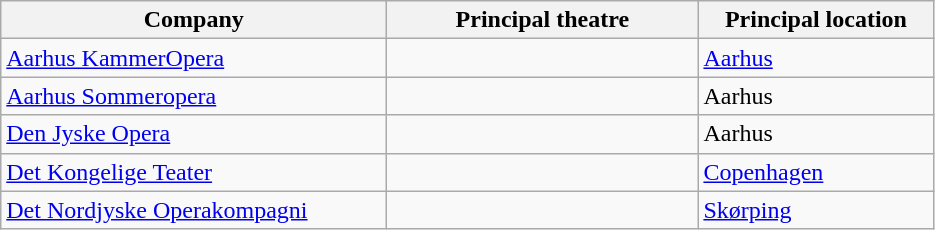<table class="wikitable">
<tr>
<th width=250>Company</th>
<th width=200>Principal theatre</th>
<th width=150>Principal location</th>
</tr>
<tr>
<td><a href='#'>Aarhus KammerOpera</a></td>
<td></td>
<td><a href='#'>Aarhus</a></td>
</tr>
<tr>
<td><a href='#'>Aarhus Sommeropera</a></td>
<td></td>
<td>Aarhus</td>
</tr>
<tr>
<td><a href='#'>Den Jyske Opera</a></td>
<td></td>
<td>Aarhus</td>
</tr>
<tr>
<td><a href='#'>Det Kongelige Teater</a></td>
<td></td>
<td><a href='#'>Copenhagen</a></td>
</tr>
<tr>
<td><a href='#'>Det Nordjyske Operakompagni</a></td>
<td></td>
<td><a href='#'>Skørping</a></td>
</tr>
</table>
